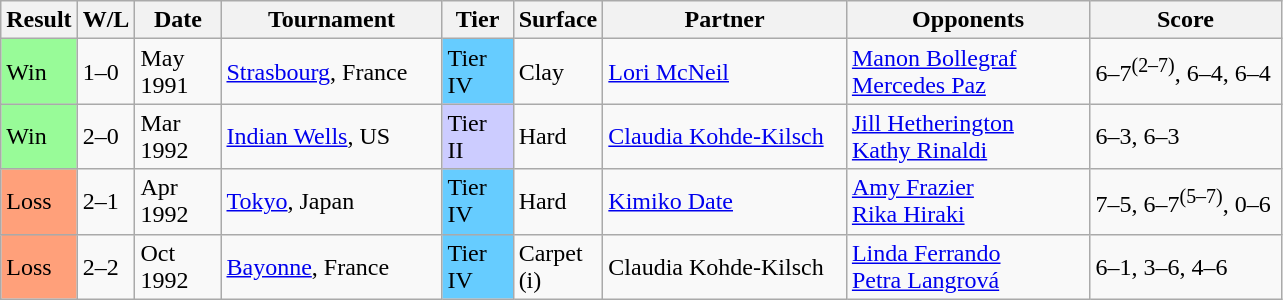<table class="sortable wikitable">
<tr>
<th>Result</th>
<th style="width:30px" class="unsortable">W/L</th>
<th style="width:50px">Date</th>
<th style="width:140px">Tournament</th>
<th style="width:40px">Tier</th>
<th style="width:50px">Surface</th>
<th style="width:155px">Partner</th>
<th style="width:155px">Opponents</th>
<th style="width:120px" class="unsortable">Score</th>
</tr>
<tr>
<td style="background:#98fb98;">Win</td>
<td>1–0</td>
<td>May 1991</td>
<td><a href='#'>Strasbourg</a>, France</td>
<td style="background:#66ccff;">Tier IV</td>
<td>Clay</td>
<td> <a href='#'>Lori McNeil</a></td>
<td> <a href='#'>Manon Bollegraf</a> <br>  <a href='#'>Mercedes Paz</a></td>
<td>6–7<sup>(2–7)</sup>, 6–4, 6–4</td>
</tr>
<tr>
<td style="background:#98fb98;">Win</td>
<td>2–0</td>
<td>Mar 1992</td>
<td><a href='#'>Indian Wells</a>, US</td>
<td style="background:#ccccff;">Tier II</td>
<td>Hard</td>
<td> <a href='#'>Claudia Kohde-Kilsch</a></td>
<td> <a href='#'>Jill Hetherington</a> <br>  <a href='#'>Kathy Rinaldi</a></td>
<td>6–3, 6–3</td>
</tr>
<tr>
<td style="background:#ffa07a;">Loss</td>
<td>2–1</td>
<td>Apr 1992</td>
<td><a href='#'>Tokyo</a>, Japan</td>
<td style="background:#66ccff;">Tier IV</td>
<td>Hard</td>
<td> <a href='#'>Kimiko Date</a></td>
<td> <a href='#'>Amy Frazier</a> <br>  <a href='#'>Rika Hiraki</a></td>
<td>7–5, 6–7<sup>(5–7)</sup>, 0–6</td>
</tr>
<tr>
<td style="background:#ffa07a;">Loss</td>
<td>2–2</td>
<td>Oct 1992</td>
<td><a href='#'>Bayonne</a>, France</td>
<td style="background:#66ccff;">Tier IV</td>
<td>Carpet (i)</td>
<td> Claudia Kohde-Kilsch</td>
<td> <a href='#'>Linda Ferrando</a> <br>  <a href='#'>Petra Langrová</a></td>
<td>6–1, 3–6, 4–6</td>
</tr>
</table>
